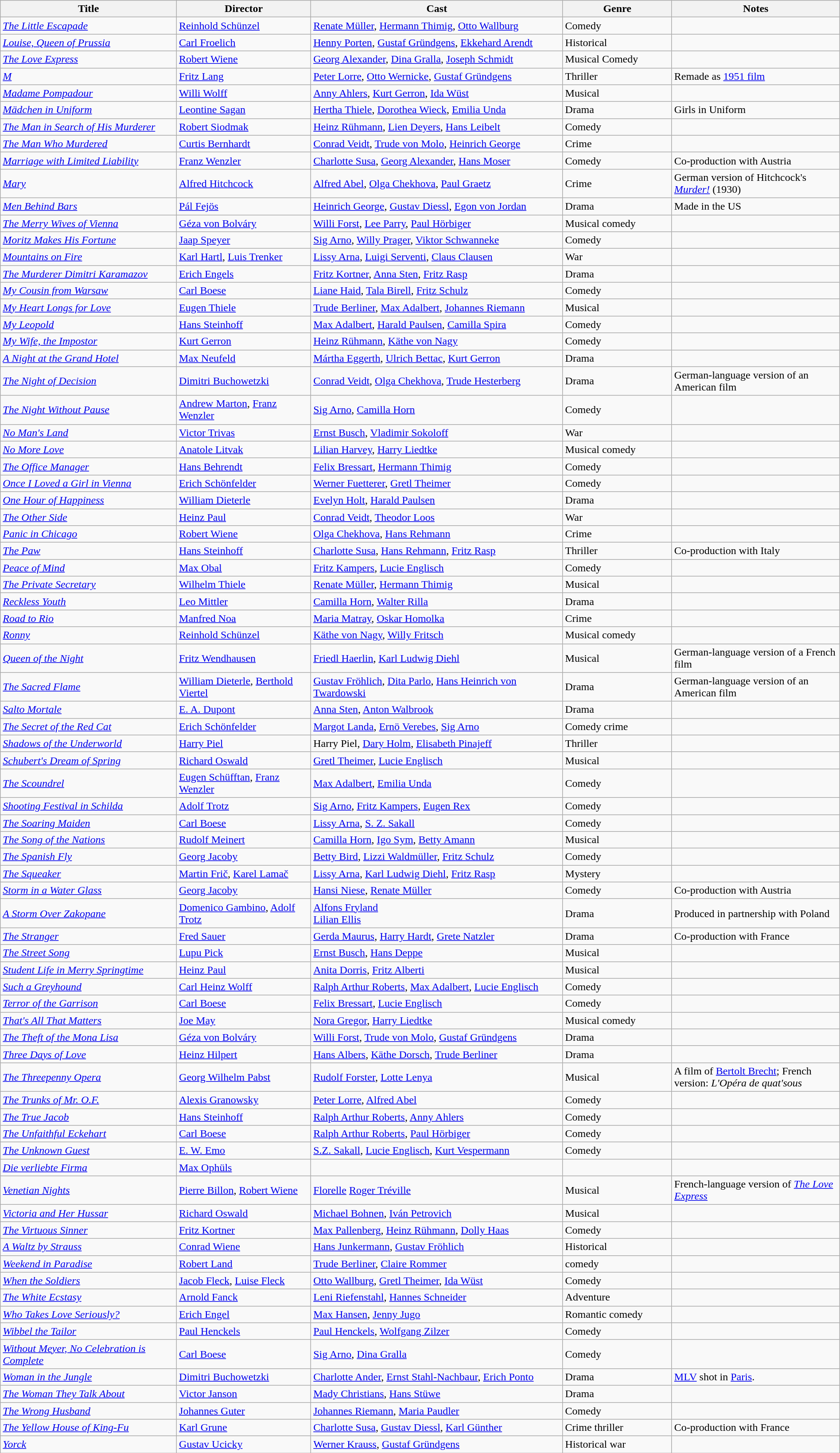<table class="wikitable" style="width:100%;">
<tr>
<th style="width:21%;">Title</th>
<th style="width:16%;">Director</th>
<th style="width:30%;">Cast</th>
<th style="width:13%;">Genre</th>
<th style="width:20%;">Notes</th>
</tr>
<tr>
<td><em><a href='#'>The Little Escapade</a></em></td>
<td><a href='#'>Reinhold Schünzel</a></td>
<td><a href='#'>Renate Müller</a>, <a href='#'>Hermann Thimig</a>, <a href='#'>Otto Wallburg</a></td>
<td>Comedy</td>
<td></td>
</tr>
<tr>
<td><em><a href='#'>Louise, Queen of Prussia</a></em></td>
<td><a href='#'>Carl Froelich</a></td>
<td><a href='#'>Henny Porten</a>, <a href='#'>Gustaf Gründgens</a>, <a href='#'>Ekkehard Arendt</a></td>
<td>Historical</td>
<td></td>
</tr>
<tr>
<td><em><a href='#'>The Love Express</a></em></td>
<td><a href='#'>Robert Wiene</a></td>
<td><a href='#'>Georg Alexander</a>, <a href='#'>Dina Gralla</a>, <a href='#'>Joseph Schmidt</a></td>
<td>Musical Comedy</td>
<td></td>
</tr>
<tr>
<td><em><a href='#'>M</a></em></td>
<td><a href='#'>Fritz Lang</a></td>
<td><a href='#'>Peter Lorre</a>, <a href='#'>Otto Wernicke</a>, <a href='#'>Gustaf Gründgens</a></td>
<td>Thriller</td>
<td>Remade as <a href='#'>1951 film</a></td>
</tr>
<tr>
<td><em><a href='#'>Madame Pompadour</a></em></td>
<td><a href='#'>Willi Wolff</a></td>
<td><a href='#'>Anny Ahlers</a>, <a href='#'>Kurt Gerron</a>, <a href='#'>Ida Wüst</a></td>
<td>Musical</td>
<td></td>
</tr>
<tr>
<td><em><a href='#'>Mädchen in Uniform</a></em></td>
<td><a href='#'>Leontine Sagan</a></td>
<td><a href='#'>Hertha Thiele</a>, <a href='#'>Dorothea Wieck</a>, <a href='#'>Emilia Unda</a></td>
<td>Drama</td>
<td>Girls in Uniform</td>
</tr>
<tr>
<td><em><a href='#'>The Man in Search of His Murderer</a></em></td>
<td><a href='#'>Robert Siodmak</a></td>
<td><a href='#'>Heinz Rühmann</a>, <a href='#'>Lien Deyers</a>, <a href='#'>Hans Leibelt</a></td>
<td>Comedy</td>
<td></td>
</tr>
<tr>
<td><em><a href='#'>The Man Who Murdered</a></em></td>
<td><a href='#'>Curtis Bernhardt</a></td>
<td><a href='#'>Conrad Veidt</a>, <a href='#'>Trude von Molo</a>, <a href='#'>Heinrich George</a></td>
<td>Crime</td>
<td></td>
</tr>
<tr>
<td><em><a href='#'>Marriage with Limited Liability</a></em></td>
<td><a href='#'>Franz Wenzler</a></td>
<td><a href='#'>Charlotte Susa</a>, <a href='#'>Georg Alexander</a>, <a href='#'>Hans Moser</a></td>
<td>Comedy</td>
<td>Co-production with Austria</td>
</tr>
<tr>
<td><em><a href='#'>Mary</a></em></td>
<td><a href='#'>Alfred Hitchcock</a></td>
<td><a href='#'>Alfred Abel</a>, <a href='#'>Olga Chekhova</a>, <a href='#'>Paul Graetz</a></td>
<td>Crime</td>
<td>German version of Hitchcock's <em><a href='#'>Murder!</a></em> (1930)</td>
</tr>
<tr>
<td><em><a href='#'>Men Behind Bars</a></em></td>
<td><a href='#'>Pál Fejös</a></td>
<td><a href='#'>Heinrich George</a>, <a href='#'>Gustav Diessl</a>, <a href='#'>Egon von Jordan</a></td>
<td>Drama</td>
<td>Made in the US</td>
</tr>
<tr>
<td><em><a href='#'>The Merry Wives of Vienna</a></em></td>
<td><a href='#'>Géza von Bolváry</a></td>
<td><a href='#'>Willi Forst</a>, <a href='#'>Lee Parry</a>, <a href='#'>Paul Hörbiger</a></td>
<td>Musical comedy</td>
<td></td>
</tr>
<tr>
<td><em><a href='#'>Moritz Makes His Fortune</a></em></td>
<td><a href='#'>Jaap Speyer</a></td>
<td><a href='#'>Sig Arno</a>, <a href='#'>Willy Prager</a>, <a href='#'>Viktor Schwanneke</a></td>
<td>Comedy</td>
<td></td>
</tr>
<tr>
<td><em><a href='#'>Mountains on Fire</a></em></td>
<td><a href='#'>Karl Hartl</a>, <a href='#'>Luis Trenker</a></td>
<td><a href='#'>Lissy Arna</a>, <a href='#'>Luigi Serventi</a>, <a href='#'>Claus Clausen</a></td>
<td>War</td>
<td></td>
</tr>
<tr>
<td><em><a href='#'>The Murderer Dimitri Karamazov</a></em></td>
<td><a href='#'>Erich Engels</a></td>
<td><a href='#'>Fritz Kortner</a>, <a href='#'>Anna Sten</a>, <a href='#'>Fritz Rasp</a></td>
<td>Drama</td>
<td></td>
</tr>
<tr>
<td><em><a href='#'>My Cousin from Warsaw</a></em></td>
<td><a href='#'>Carl Boese</a></td>
<td><a href='#'>Liane Haid</a>, <a href='#'>Tala Birell</a>, <a href='#'>Fritz Schulz</a></td>
<td>Comedy</td>
<td></td>
</tr>
<tr>
<td><em><a href='#'>My Heart Longs for Love</a></em></td>
<td><a href='#'>Eugen Thiele</a></td>
<td><a href='#'>Trude Berliner</a>, <a href='#'>Max Adalbert</a>, <a href='#'>Johannes Riemann</a></td>
<td>Musical</td>
<td></td>
</tr>
<tr>
<td><em><a href='#'>My Leopold</a></em></td>
<td><a href='#'>Hans Steinhoff</a></td>
<td><a href='#'>Max Adalbert</a>, <a href='#'>Harald Paulsen</a>, <a href='#'>Camilla Spira</a></td>
<td>Comedy</td>
<td></td>
</tr>
<tr>
<td><em><a href='#'>My Wife, the Impostor</a></em></td>
<td><a href='#'>Kurt Gerron</a></td>
<td><a href='#'>Heinz Rühmann</a>, <a href='#'>Käthe von Nagy</a></td>
<td>Comedy</td>
<td></td>
</tr>
<tr>
<td><em><a href='#'>A Night at the Grand Hotel</a></em></td>
<td><a href='#'>Max Neufeld</a></td>
<td><a href='#'>Mártha Eggerth</a>, <a href='#'>Ulrich Bettac</a>, <a href='#'>Kurt Gerron</a></td>
<td>Drama</td>
<td></td>
</tr>
<tr>
<td><em><a href='#'>The Night of Decision</a></em></td>
<td><a href='#'>Dimitri Buchowetzki</a></td>
<td><a href='#'>Conrad Veidt</a>, <a href='#'>Olga Chekhova</a>, <a href='#'>Trude Hesterberg</a></td>
<td>Drama</td>
<td>German-language version of an American film</td>
</tr>
<tr>
<td><em><a href='#'>The Night Without Pause</a></em></td>
<td><a href='#'>Andrew Marton</a>, <a href='#'>Franz Wenzler</a></td>
<td><a href='#'>Sig Arno</a>, <a href='#'>Camilla Horn</a></td>
<td>Comedy</td>
<td></td>
</tr>
<tr>
<td><em><a href='#'>No Man's Land</a></em></td>
<td><a href='#'>Victor Trivas</a></td>
<td><a href='#'>Ernst Busch</a>, <a href='#'>Vladimir Sokoloff</a></td>
<td>War</td>
<td></td>
</tr>
<tr>
<td><em><a href='#'>No More Love</a></em></td>
<td><a href='#'>Anatole Litvak</a></td>
<td><a href='#'>Lilian Harvey</a>, <a href='#'>Harry Liedtke</a></td>
<td>Musical comedy</td>
<td></td>
</tr>
<tr>
<td><em><a href='#'>The Office Manager</a></em></td>
<td><a href='#'>Hans Behrendt</a></td>
<td><a href='#'>Felix Bressart</a>, <a href='#'>Hermann Thimig</a></td>
<td>Comedy</td>
<td></td>
</tr>
<tr>
<td><em><a href='#'>Once I Loved a Girl in Vienna</a></em></td>
<td><a href='#'>Erich Schönfelder</a></td>
<td><a href='#'>Werner Fuetterer</a>, <a href='#'>Gretl Theimer</a></td>
<td>Comedy</td>
<td></td>
</tr>
<tr>
<td><em><a href='#'>One Hour of Happiness</a></em></td>
<td><a href='#'>William Dieterle</a></td>
<td><a href='#'>Evelyn Holt</a>, <a href='#'>Harald Paulsen</a></td>
<td>Drama</td>
<td></td>
</tr>
<tr>
<td><em><a href='#'>The Other Side</a></em></td>
<td><a href='#'>Heinz Paul</a></td>
<td><a href='#'>Conrad Veidt</a>, <a href='#'>Theodor Loos</a></td>
<td>War</td>
<td></td>
</tr>
<tr>
<td><em><a href='#'>Panic in Chicago</a></em></td>
<td><a href='#'>Robert Wiene</a></td>
<td><a href='#'>Olga Chekhova</a>, <a href='#'>Hans Rehmann</a></td>
<td>Crime</td>
<td></td>
</tr>
<tr>
<td><em><a href='#'>The Paw</a></em></td>
<td><a href='#'>Hans Steinhoff</a></td>
<td><a href='#'>Charlotte Susa</a>, <a href='#'>Hans Rehmann</a>, <a href='#'>Fritz Rasp</a></td>
<td>Thriller</td>
<td>Co-production with Italy</td>
</tr>
<tr>
<td><em><a href='#'>Peace of Mind</a></em></td>
<td><a href='#'>Max Obal</a></td>
<td><a href='#'>Fritz Kampers</a>, <a href='#'>Lucie Englisch</a></td>
<td>Comedy</td>
<td></td>
</tr>
<tr>
<td><em><a href='#'>The Private Secretary</a></em></td>
<td><a href='#'>Wilhelm Thiele</a></td>
<td><a href='#'>Renate Müller</a>, <a href='#'>Hermann Thimig</a></td>
<td>Musical</td>
<td></td>
</tr>
<tr>
<td><em><a href='#'>Reckless Youth</a></em></td>
<td><a href='#'>Leo Mittler</a></td>
<td><a href='#'>Camilla Horn</a>, <a href='#'>Walter Rilla</a></td>
<td>Drama</td>
<td></td>
</tr>
<tr>
<td><em><a href='#'>Road to Rio</a></em></td>
<td><a href='#'>Manfred Noa</a></td>
<td><a href='#'>Maria Matray</a>, <a href='#'>Oskar Homolka</a></td>
<td>Crime</td>
<td></td>
</tr>
<tr>
<td><em><a href='#'>Ronny</a></em></td>
<td><a href='#'>Reinhold Schünzel</a></td>
<td><a href='#'>Käthe von Nagy</a>, <a href='#'>Willy Fritsch</a></td>
<td>Musical comedy</td>
<td></td>
</tr>
<tr>
<td><em><a href='#'>Queen of the Night</a></em></td>
<td><a href='#'>Fritz Wendhausen</a></td>
<td><a href='#'>Friedl Haerlin</a>, <a href='#'>Karl Ludwig Diehl</a></td>
<td>Musical</td>
<td>German-language version of a French film</td>
</tr>
<tr>
<td><em><a href='#'>The Sacred Flame</a></em></td>
<td><a href='#'>William Dieterle</a>, <a href='#'>Berthold Viertel</a></td>
<td><a href='#'>Gustav Fröhlich</a>, <a href='#'>Dita Parlo</a>, <a href='#'>Hans Heinrich von Twardowski</a></td>
<td>Drama</td>
<td>German-language version of an American film</td>
</tr>
<tr>
<td><em><a href='#'>Salto Mortale</a></em></td>
<td><a href='#'>E. A. Dupont</a></td>
<td><a href='#'>Anna Sten</a>, <a href='#'>Anton Walbrook</a></td>
<td>Drama</td>
<td></td>
</tr>
<tr>
<td><em><a href='#'>The Secret of the Red Cat</a></em></td>
<td><a href='#'>Erich Schönfelder</a></td>
<td><a href='#'>Margot Landa</a>, <a href='#'>Ernö Verebes</a>, <a href='#'>Sig Arno</a></td>
<td>Comedy crime</td>
<td></td>
</tr>
<tr>
<td><em><a href='#'>Shadows of the Underworld</a></em></td>
<td><a href='#'>Harry Piel</a></td>
<td>Harry Piel, <a href='#'>Dary Holm</a>, <a href='#'>Elisabeth Pinajeff</a></td>
<td>Thriller</td>
<td></td>
</tr>
<tr>
<td><em><a href='#'>Schubert's Dream of Spring</a></em></td>
<td><a href='#'>Richard Oswald</a></td>
<td><a href='#'>Gretl Theimer</a>, <a href='#'>Lucie Englisch</a></td>
<td>Musical</td>
<td></td>
</tr>
<tr>
<td><em><a href='#'>The Scoundrel</a></em></td>
<td><a href='#'>Eugen Schüfftan</a>, <a href='#'>Franz Wenzler</a></td>
<td><a href='#'>Max Adalbert</a>, <a href='#'>Emilia Unda</a></td>
<td>Comedy</td>
<td></td>
</tr>
<tr>
<td><em><a href='#'>Shooting Festival in Schilda</a></em></td>
<td><a href='#'>Adolf Trotz</a></td>
<td><a href='#'>Sig Arno</a>, <a href='#'>Fritz Kampers</a>, <a href='#'>Eugen Rex</a></td>
<td>Comedy</td>
<td></td>
</tr>
<tr>
<td><em><a href='#'>The Soaring Maiden</a></em></td>
<td><a href='#'>Carl Boese</a></td>
<td><a href='#'>Lissy Arna</a>, <a href='#'>S. Z. Sakall</a></td>
<td>Comedy</td>
<td></td>
</tr>
<tr>
<td><em><a href='#'>The Song of the Nations</a></em></td>
<td><a href='#'>Rudolf Meinert</a></td>
<td><a href='#'>Camilla Horn</a>, <a href='#'>Igo Sym</a>, <a href='#'>Betty Amann</a></td>
<td>Musical</td>
<td></td>
</tr>
<tr>
<td><em><a href='#'>The Spanish Fly</a></em></td>
<td><a href='#'>Georg Jacoby</a></td>
<td><a href='#'>Betty Bird</a>, <a href='#'>Lizzi Waldmüller</a>, <a href='#'>Fritz Schulz</a></td>
<td>Comedy</td>
<td></td>
</tr>
<tr>
<td><em><a href='#'>The Squeaker</a></em></td>
<td><a href='#'>Martin Frič</a>, <a href='#'>Karel Lamač</a></td>
<td><a href='#'>Lissy Arna</a>, <a href='#'>Karl Ludwig Diehl</a>, <a href='#'>Fritz Rasp</a></td>
<td>Mystery</td>
<td></td>
</tr>
<tr>
<td><em><a href='#'>Storm in a Water Glass</a></em></td>
<td><a href='#'>Georg Jacoby</a></td>
<td><a href='#'>Hansi Niese</a>, <a href='#'>Renate Müller</a></td>
<td>Comedy</td>
<td>Co-production with Austria</td>
</tr>
<tr>
<td><em><a href='#'>A Storm Over Zakopane</a></em></td>
<td><a href='#'>Domenico Gambino</a>, <a href='#'>Adolf Trotz</a></td>
<td><a href='#'>Alfons Fryland</a> <br> <a href='#'>Lilian Ellis</a></td>
<td>Drama</td>
<td>Produced in partnership with Poland</td>
</tr>
<tr>
<td><em><a href='#'>The Stranger</a></em></td>
<td><a href='#'>Fred Sauer</a></td>
<td><a href='#'>Gerda Maurus</a>, <a href='#'>Harry Hardt</a>, <a href='#'>Grete Natzler</a></td>
<td>Drama</td>
<td>Co-production with France</td>
</tr>
<tr>
<td><em><a href='#'>The Street Song</a></em></td>
<td><a href='#'>Lupu Pick</a></td>
<td><a href='#'>Ernst Busch</a>, <a href='#'>Hans Deppe</a></td>
<td>Musical</td>
<td></td>
</tr>
<tr>
<td><em><a href='#'>Student Life in Merry Springtime</a></em></td>
<td><a href='#'>Heinz Paul</a></td>
<td><a href='#'>Anita Dorris</a>, <a href='#'>Fritz Alberti</a></td>
<td>Musical</td>
<td></td>
</tr>
<tr>
<td><em><a href='#'>Such a Greyhound</a></em></td>
<td><a href='#'>Carl Heinz Wolff</a></td>
<td><a href='#'>Ralph Arthur Roberts</a>, <a href='#'>Max Adalbert</a>, <a href='#'>Lucie Englisch</a></td>
<td>Comedy</td>
<td></td>
</tr>
<tr>
<td><em><a href='#'>Terror of the Garrison</a></em></td>
<td><a href='#'>Carl Boese</a></td>
<td><a href='#'>Felix Bressart</a>, <a href='#'>Lucie Englisch</a></td>
<td>Comedy</td>
<td></td>
</tr>
<tr>
<td><em><a href='#'>That's All That Matters</a></em></td>
<td><a href='#'>Joe May</a></td>
<td><a href='#'>Nora Gregor</a>, <a href='#'>Harry Liedtke</a></td>
<td>Musical comedy</td>
<td></td>
</tr>
<tr>
<td><em><a href='#'>The Theft of the Mona Lisa</a></em></td>
<td><a href='#'>Géza von Bolváry</a></td>
<td><a href='#'>Willi Forst</a>, <a href='#'>Trude von Molo</a>, <a href='#'>Gustaf Gründgens</a></td>
<td>Drama</td>
<td></td>
</tr>
<tr>
<td><em><a href='#'>Three Days of Love</a></em></td>
<td><a href='#'>Heinz Hilpert</a></td>
<td><a href='#'>Hans Albers</a>, <a href='#'>Käthe Dorsch</a>, <a href='#'>Trude Berliner</a></td>
<td>Drama</td>
<td></td>
</tr>
<tr>
<td><em><a href='#'>The Threepenny Opera</a></em></td>
<td><a href='#'>Georg Wilhelm Pabst</a></td>
<td><a href='#'>Rudolf Forster</a>, <a href='#'>Lotte Lenya</a></td>
<td>Musical</td>
<td>A film of <a href='#'>Bertolt Brecht</a>; French version: <em>L'Opéra de quat'sous</em></td>
</tr>
<tr>
<td><em><a href='#'>The Trunks of Mr. O.F.</a></em></td>
<td><a href='#'>Alexis Granowsky</a></td>
<td><a href='#'>Peter Lorre</a>, <a href='#'>Alfred Abel</a></td>
<td>Comedy</td>
<td></td>
</tr>
<tr>
<td><em><a href='#'>The True Jacob</a></em></td>
<td><a href='#'>Hans Steinhoff</a></td>
<td><a href='#'>Ralph Arthur Roberts</a>, <a href='#'>Anny Ahlers</a></td>
<td>Comedy</td>
<td></td>
</tr>
<tr>
<td><em><a href='#'>The Unfaithful Eckehart</a></em></td>
<td><a href='#'>Carl Boese</a></td>
<td><a href='#'>Ralph Arthur Roberts</a>, <a href='#'>Paul Hörbiger</a></td>
<td>Comedy</td>
<td></td>
</tr>
<tr>
<td><em><a href='#'>The Unknown Guest</a></em></td>
<td><a href='#'>E. W. Emo</a></td>
<td><a href='#'>S.Z. Sakall</a>, <a href='#'>Lucie Englisch</a>, <a href='#'>Kurt Vespermann</a></td>
<td>Comedy</td>
<td></td>
</tr>
<tr>
<td><em><a href='#'>Die verliebte Firma</a></em></td>
<td><a href='#'>Max Ophüls</a></td>
<td></td>
<td></td>
<td></td>
</tr>
<tr>
<td><em><a href='#'>Venetian Nights</a></em></td>
<td><a href='#'>Pierre Billon</a>, <a href='#'>Robert Wiene</a></td>
<td><a href='#'>Florelle</a> <a href='#'>Roger Tréville</a></td>
<td>Musical</td>
<td>French-language version of <em><a href='#'>The Love Express</a></em></td>
</tr>
<tr>
<td><em><a href='#'>Victoria and Her Hussar</a></em></td>
<td><a href='#'>Richard Oswald</a></td>
<td><a href='#'>Michael Bohnen</a>, <a href='#'>Iván Petrovich</a></td>
<td>Musical</td>
<td></td>
</tr>
<tr>
<td><em><a href='#'>The Virtuous Sinner</a></em></td>
<td><a href='#'>Fritz Kortner</a></td>
<td><a href='#'>Max Pallenberg</a>, <a href='#'>Heinz Rühmann</a>, <a href='#'>Dolly Haas</a></td>
<td>Comedy</td>
<td></td>
</tr>
<tr>
<td><em><a href='#'>A Waltz by Strauss</a></em></td>
<td><a href='#'>Conrad Wiene</a></td>
<td><a href='#'>Hans Junkermann</a>, <a href='#'>Gustav Fröhlich</a></td>
<td>Historical</td>
<td></td>
</tr>
<tr>
<td><em><a href='#'>Weekend in Paradise</a></em></td>
<td><a href='#'>Robert Land</a></td>
<td><a href='#'>Trude Berliner</a>, <a href='#'>Claire Rommer</a></td>
<td>comedy</td>
<td></td>
</tr>
<tr>
<td><em><a href='#'>When the Soldiers</a></em></td>
<td><a href='#'>Jacob Fleck</a>, <a href='#'>Luise Fleck</a></td>
<td><a href='#'>Otto Wallburg</a>, <a href='#'>Gretl Theimer</a>, <a href='#'>Ida Wüst</a></td>
<td>Comedy</td>
<td></td>
</tr>
<tr>
<td><em><a href='#'>The White Ecstasy</a></em></td>
<td><a href='#'>Arnold Fanck</a></td>
<td><a href='#'>Leni Riefenstahl</a>, <a href='#'>Hannes Schneider</a></td>
<td>Adventure</td>
<td></td>
</tr>
<tr>
<td><em><a href='#'>Who Takes Love Seriously?</a></em></td>
<td><a href='#'>Erich Engel</a></td>
<td><a href='#'>Max Hansen</a>, <a href='#'>Jenny Jugo</a></td>
<td>Romantic comedy</td>
<td></td>
</tr>
<tr>
<td><em><a href='#'>Wibbel the Tailor</a></em></td>
<td><a href='#'>Paul Henckels</a></td>
<td><a href='#'>Paul Henckels</a>, <a href='#'>Wolfgang Zilzer</a></td>
<td>Comedy</td>
<td></td>
</tr>
<tr>
<td><em><a href='#'>Without Meyer, No Celebration is Complete</a></em></td>
<td><a href='#'>Carl Boese</a></td>
<td><a href='#'>Sig Arno</a>, <a href='#'>Dina Gralla</a></td>
<td>Comedy</td>
<td></td>
</tr>
<tr>
<td><em><a href='#'>Woman in the Jungle</a></em></td>
<td><a href='#'>Dimitri Buchowetzki</a></td>
<td><a href='#'>Charlotte Ander</a>, <a href='#'>Ernst Stahl-Nachbaur</a>, <a href='#'>Erich Ponto</a></td>
<td>Drama</td>
<td><a href='#'>MLV</a> shot in <a href='#'>Paris</a>.</td>
</tr>
<tr>
<td><em><a href='#'>The Woman They Talk About</a></em></td>
<td><a href='#'>Victor Janson</a></td>
<td><a href='#'>Mady Christians</a>, <a href='#'>Hans Stüwe</a></td>
<td>Drama</td>
<td></td>
</tr>
<tr>
<td><em><a href='#'>The Wrong Husband</a></em></td>
<td><a href='#'>Johannes Guter</a></td>
<td><a href='#'>Johannes Riemann</a>, <a href='#'>Maria Paudler</a></td>
<td>Comedy</td>
<td></td>
</tr>
<tr>
<td><em><a href='#'>The Yellow House of King-Fu</a></em></td>
<td><a href='#'>Karl Grune</a></td>
<td><a href='#'>Charlotte Susa</a>, <a href='#'>Gustav Diessl</a>, <a href='#'>Karl Günther</a></td>
<td>Crime thriller</td>
<td>Co-production with France</td>
</tr>
<tr>
<td><em><a href='#'>Yorck</a></em></td>
<td><a href='#'>Gustav Ucicky</a></td>
<td><a href='#'>Werner Krauss</a>, <a href='#'>Gustaf Gründgens</a></td>
<td>Historical war</td>
<td></td>
</tr>
</table>
